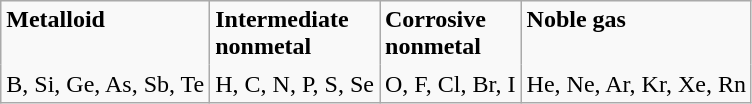<table class="wikitable floatright" style="margin-left: 0.5em;">
<tr>
<td style="border-bottom: none; vertical-align: text-top"><strong>Metalloid</strong></td>
<td style="border-bottom: none"><strong>Intermediate<br>nonmetal</strong></td>
<td style="border-bottom: none"><strong>Corrosive<br>nonmetal</strong></td>
<td style="border-bottom: none; vertical-align: text-top"><strong>Noble gas</strong></td>
</tr>
<tr>
<td style="border-top:none">B, Si, Ge, As, Sb, Te</td>
<td style="border-top:none">H, C, N, P, S, Se</td>
<td style="border-top:none">O, F, Cl, Br, I</td>
<td style="border-top:none">He, Ne, Ar, Kr, Xe, Rn</td>
</tr>
</table>
